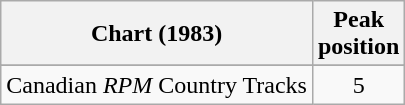<table class="wikitable sortable">
<tr>
<th align="left">Chart (1983)</th>
<th align="center">Peak<br>position</th>
</tr>
<tr>
</tr>
<tr>
<td align="left">Canadian <em>RPM</em> Country Tracks</td>
<td align="center">5</td>
</tr>
</table>
